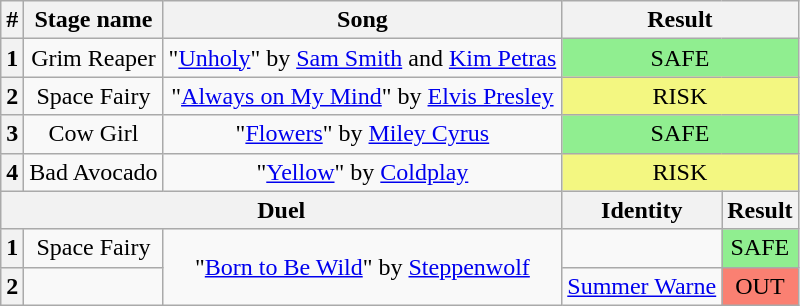<table class="wikitable plainrowheaders" style="text-align: center;">
<tr>
<th>#</th>
<th>Stage name</th>
<th>Song</th>
<th colspan="2">Result</th>
</tr>
<tr>
<th>1</th>
<td>Grim Reaper</td>
<td>"<a href='#'>Unholy</a>" by <a href='#'>Sam Smith</a> and <a href='#'>Kim Petras</a></td>
<td colspan="2" bgcolor=lightgreen>SAFE</td>
</tr>
<tr>
<th>2</th>
<td>Space Fairy</td>
<td>"<a href='#'>Always on My Mind</a>" by <a href='#'>Elvis Presley</a></td>
<td colspan="2" bgcolor="F3F781">RISK</td>
</tr>
<tr>
<th>3</th>
<td>Cow Girl</td>
<td>"<a href='#'>Flowers</a>" by <a href='#'>Miley Cyrus</a></td>
<td colspan="2" bgcolor=lightgreen>SAFE</td>
</tr>
<tr>
<th>4</th>
<td>Bad Avocado</td>
<td>"<a href='#'>Yellow</a>" by <a href='#'>Coldplay</a></td>
<td colspan="2" bgcolor="F3F781">RISK</td>
</tr>
<tr>
<th colspan="3">Duel</th>
<th>Identity</th>
<th>Result</th>
</tr>
<tr>
<th>1</th>
<td>Space Fairy</td>
<td rowspan="2">"<a href='#'>Born to Be Wild</a>" by <a href='#'>Steppenwolf</a></td>
<td></td>
<td bgcolor=lightgreen>SAFE</td>
</tr>
<tr>
<th>2</th>
<td></td>
<td><a href='#'>Summer Warne</a></td>
<td bgcolor=salmon>OUT</td>
</tr>
</table>
